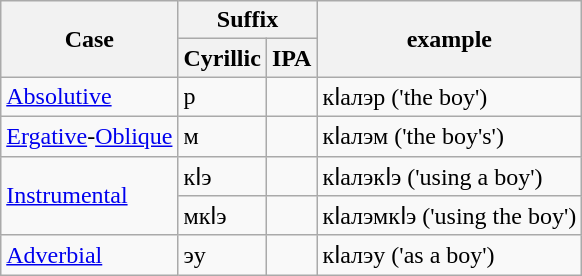<table class="wikitable">
<tr>
<th rowspan=2>Case</th>
<th colspan=2>Suffix</th>
<th rowspan=2>example</th>
</tr>
<tr>
<th>Cyrillic</th>
<th>IPA</th>
</tr>
<tr>
<td><a href='#'>Absolutive</a></td>
<td>р</td>
<td></td>
<td>кӏалэр  ('the boy')</td>
</tr>
<tr>
<td><a href='#'>Ergative</a>-<a href='#'>Oblique</a></td>
<td>м</td>
<td></td>
<td>кӏалэм  ('the boy's')</td>
</tr>
<tr>
<td rowspan=2><a href='#'>Instrumental</a></td>
<td>кӏэ</td>
<td></td>
<td>кӏалэкӏэ  ('using a boy')</td>
</tr>
<tr>
<td>мкӏэ</td>
<td></td>
<td>кӏалэмкӏэ  ('using the boy')</td>
</tr>
<tr>
<td><a href='#'>Adverbial</a></td>
<td>эу</td>
<td></td>
<td>кӏалэу  ('as a boy')</td>
</tr>
</table>
